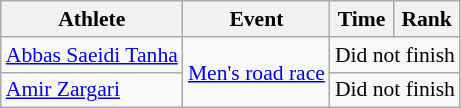<table class=wikitable style="font-size:90%">
<tr>
<th>Athlete</th>
<th>Event</th>
<th>Time</th>
<th>Rank</th>
</tr>
<tr align=center>
<td align=left><a href='#'>Abbas Saeidi Tanha</a></td>
<td align=left rowspan=2><a href='#'>Men's road race</a></td>
<td colspan=2>Did not finish</td>
</tr>
<tr align=center>
<td align=left><a href='#'>Amir Zargari</a></td>
<td colspan=2>Did not finish</td>
</tr>
</table>
